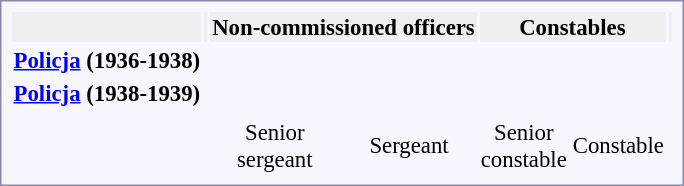<table style="border:1px solid #8888aa; background-color:#f7f8ff; padding:5px; font-size:95%; margin: 0px 12px 12px 0px;">
<tr style="text-align:center" bgcolor="#efefef";>
<th></th>
<th colspan=10></th>
<th colspan=12>Non-commissioned officers</th>
<th colspan=6>Constables</th>
<th colspan=8></th>
</tr>
<tr style="text-align:center;">
<th rowspan=1> <a href='#'>Policja</a> (1936-1938)</th>
<td colspan=10 rowspan=4></td>
<td colspan=6></td>
<td colspan=6></td>
<td colspan=3></td>
<td colspan=3></td>
<td colspan=8 rowspan=4></td>
</tr>
<tr style="text-align:center;">
<th rowspan=1> <a href='#'>Policja</a> (1938-1939)</th>
<td colspan=6></td>
<td colspan=6></td>
<td colspan=3></td>
<td colspan=3></td>
</tr>
<tr style="text-align:center;">
<th rowspan=1></th>
<td colspan=6></td>
<td colspan=6></td>
<td colspan=3></td>
<td colspan=3></td>
</tr>
<tr style="text-align:center;">
<th rowspan=1></th>
<td colspan=6>Senior<br>sergeant</td>
<td colspan=6>Sergeant</td>
<td colspan=3>Senior<br>constable</td>
<td colspan=3>Constable</td>
</tr>
</table>
